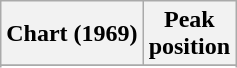<table class="wikitable sortable plainrowheaders">
<tr>
<th scope="col">Chart (1969)</th>
<th scope="col">Peak<br>position</th>
</tr>
<tr>
</tr>
<tr>
</tr>
</table>
